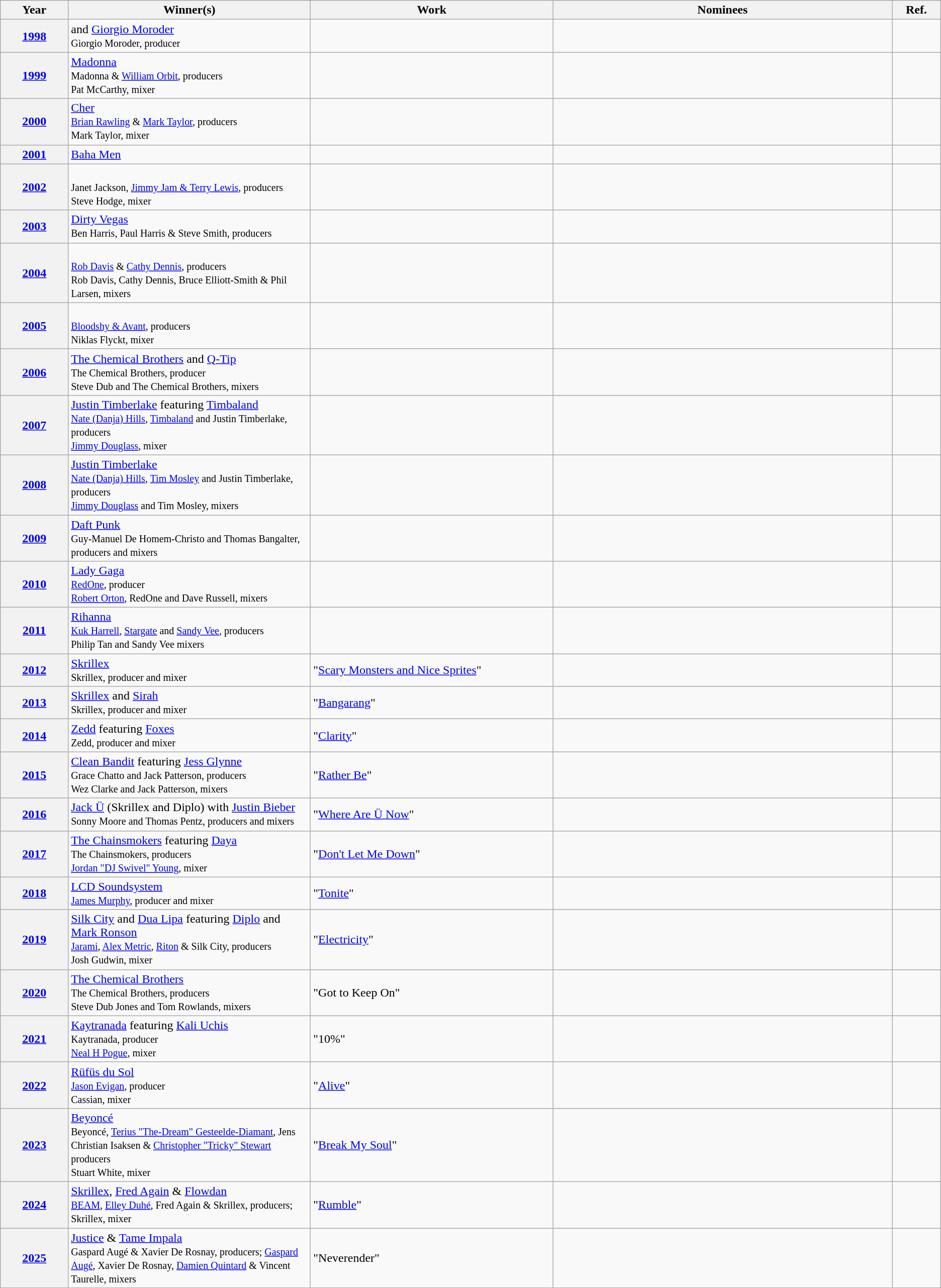<table class="wikitable">
<tr>
<th width="7%">Year</th>
<th width="25%">Winner(s)</th>
<th width="25%">Work</th>
<th width="35%" class=unsortable>Nominees</th>
<th width="5%" class=unsortable>Ref.</th>
</tr>
<tr>
<th scope="row" style="text-align:center;"><a href='#'>1998</a></th>
<td> and <a href='#'>Giorgio Moroder</a><small><br> Giorgio Moroder, producer</small></td>
<td></td>
<td></td>
<td style="text-align:center;"></td>
</tr>
<tr>
<th scope="row" style="text-align:center;"><a href='#'>1999</a></th>
<td><a href='#'>Madonna</a> <small><br> Madonna & <a href='#'>William Orbit</a>, producers<br>Pat McCarthy, mixer</small></td>
<td></td>
<td></td>
<td style="text-align:center;"></td>
</tr>
<tr>
<th scope="row" style="text-align:center;"><a href='#'>2000</a></th>
<td><a href='#'>Cher</a> <small><br> <a href='#'>Brian Rawling</a> & <a href='#'>Mark Taylor</a>, producers<br>Mark Taylor, mixer</small></td>
<td></td>
<td></td>
<td style="text-align:center;"></td>
</tr>
<tr>
<th scope="row" style="text-align:center;"><a href='#'>2001</a></th>
<td><a href='#'>Baha Men</a></td>
<td></td>
<td></td>
<td style="text-align:center;"></td>
</tr>
<tr>
<th scope="row" style="text-align:center;"><a href='#'>2002</a></th>
<td><small><br>Janet Jackson, <a href='#'>Jimmy Jam & Terry Lewis</a>, producers<br>Steve Hodge, mixer</small></td>
<td></td>
<td></td>
<td style="text-align:center;"></td>
</tr>
<tr>
<th scope="row" style="text-align:center;"><a href='#'>2003</a></th>
<td><a href='#'>Dirty Vegas</a><small><br>Ben Harris, Paul Harris & Steve Smith, producers</small></td>
<td></td>
<td></td>
<td style="text-align:center;"></td>
</tr>
<tr>
<th scope="row" style="text-align:center;"><a href='#'>2004</a></th>
<td><small><br><a href='#'>Rob Davis</a> & <a href='#'>Cathy Dennis</a>, producers<br>Rob Davis, Cathy Dennis, Bruce Elliott-Smith & Phil Larsen, mixers</small></td>
<td></td>
<td></td>
<td style="text-align:center;"></td>
</tr>
<tr>
<th scope="row" style="text-align:center;"><a href='#'>2005</a></th>
<td><small><br><a href='#'>Bloodshy & Avant</a>, producers<br>Niklas Flyckt, mixer</small></td>
<td></td>
<td></td>
<td style="text-align:center;"></td>
</tr>
<tr>
<th scope="row" style="text-align:center;"><a href='#'>2006</a></th>
<td><a href='#'>The Chemical Brothers</a> and <a href='#'>Q-Tip</a><small><br>The Chemical Brothers, producer<br>Steve Dub and The Chemical Brothers, mixers</small></td>
<td></td>
<td></td>
<td style="text-align:center;"></td>
</tr>
<tr>
<th scope="row" style="text-align:center;"><a href='#'>2007</a></th>
<td><a href='#'>Justin Timberlake</a> featuring <a href='#'>Timbaland</a><small><br><a href='#'>Nate (Danja) Hills</a>, <a href='#'>Timbaland</a> and Justin Timberlake, producers<br><a href='#'>Jimmy Douglass</a>, mixer</small></td>
<td></td>
<td></td>
<td style="text-align:center;"></td>
</tr>
<tr>
<th scope="row" style="text-align:center;"><a href='#'>2008</a></th>
<td><a href='#'>Justin Timberlake</a><small><br><a href='#'>Nate (Danja) Hills</a>, <a href='#'>Tim Mosley</a> and Justin Timberlake, producers<br><a href='#'>Jimmy Douglass</a> and Tim Mosley, mixers</small></td>
<td></td>
<td></td>
<td style="text-align:center;"></td>
</tr>
<tr>
<th scope="row" style="text-align:center;"><a href='#'>2009</a></th>
<td><a href='#'>Daft Punk</a><small><br> Guy-Manuel De Homem-Christo and Thomas Bangalter, producers and mixers</small></td>
<td></td>
<td></td>
<td style="text-align:center;"></td>
</tr>
<tr>
<th scope="row" style="text-align:center;"><a href='#'>2010</a></th>
<td><a href='#'>Lady Gaga</a><small><br><a href='#'>RedOne</a>, producer<br><a href='#'>Robert Orton</a>, RedOne and Dave Russell, mixers</small></td>
<td></td>
<td></td>
<td style="text-align:center;"></td>
</tr>
<tr>
<th scope="row" style="text-align:center;"><a href='#'>2011</a></th>
<td><a href='#'>Rihanna</a><small><br><a href='#'>Kuk Harrell</a>, <a href='#'>Stargate</a> and <a href='#'>Sandy Vee</a>, producers<br>Philip Tan and Sandy Vee mixers</small></td>
<td></td>
<td></td>
<td style="text-align:center;"></td>
</tr>
<tr>
<th scope="row" style="text-align:center;"><a href='#'>2012</a></th>
<td><a href='#'>Skrillex</a><small><br>Skrillex, producer and mixer</small></td>
<td>"<a href='#'>Scary Monsters and Nice Sprites</a>"</td>
<td></td>
<td style="text-align:center;"></td>
</tr>
<tr>
<th scope="row" style="text-align:center;"><a href='#'>2013</a></th>
<td><a href='#'>Skrillex</a> and <a href='#'>Sirah</a><small><br>Skrillex, producer and mixer</small></td>
<td>"<a href='#'>Bangarang</a>"</td>
<td></td>
<td style="text-align:center;"></td>
</tr>
<tr>
<th scope="row" style="text-align:center;"><a href='#'>2014</a></th>
<td><a href='#'>Zedd</a> featuring <a href='#'>Foxes</a><small><br>Zedd, producer and mixer</small></td>
<td>"<a href='#'>Clarity</a>"</td>
<td></td>
<td style="text-align:center;"></td>
</tr>
<tr>
<th scope="row" style="text-align:center;"><a href='#'>2015</a></th>
<td><a href='#'>Clean Bandit</a> featuring <a href='#'>Jess Glynne</a><small><br>Grace Chatto and Jack Patterson, producers<br>Wez Clarke and Jack Patterson, mixers</small></td>
<td>"<a href='#'>Rather Be</a>"</td>
<td></td>
<td style="text-align:center;"></td>
</tr>
<tr>
<th scope="row" style="text-align:center;"><a href='#'>2016</a></th>
<td><a href='#'>Jack Ü</a> (Skrillex and Diplo) with <a href='#'>Justin Bieber</a><small><br>Sonny Moore and Thomas Pentz, producers and mixers</small></td>
<td>"<a href='#'>Where Are Ü Now</a>"</td>
<td></td>
<td style="text-align:center;"></td>
</tr>
<tr>
<th scope="row" style="text-align:center;"><a href='#'>2017</a></th>
<td><a href='#'>The Chainsmokers</a> featuring <a href='#'>Daya</a><small><br>The Chainsmokers, producers<br><a href='#'>Jordan "DJ Swivel" Young</a>, mixer</small></td>
<td>"<a href='#'>Don't Let Me Down</a>"</td>
<td></td>
<td style="text-align:center;"></td>
</tr>
<tr>
<th scope="row" style="text-align:center;"><a href='#'>2018</a></th>
<td><a href='#'>LCD Soundsystem</a><small><br><a href='#'>James Murphy</a>, producer and mixer</small></td>
<td>"<a href='#'>Tonite</a>"</td>
<td></td>
<td style="text-align:center;"></td>
</tr>
<tr>
<th scope="row" style="text-align:center;"><a href='#'>2019</a></th>
<td><a href='#'>Silk City</a> and <a href='#'>Dua Lipa</a> featuring <a href='#'>Diplo</a> and <a href='#'>Mark Ronson</a><small><br><a href='#'>Jarami</a>, <a href='#'>Alex Metric</a>, <a href='#'>Riton</a> & Silk City, producers<br>Josh Gudwin, mixer</small></td>
<td>"<a href='#'>Electricity</a>"</td>
<td></td>
<td style="text-align:center;"></td>
</tr>
<tr>
<th scope="row" style="text-align:center;"><a href='#'>2020</a></th>
<td><a href='#'>The Chemical Brothers</a><small><br>The Chemical Brothers, producers<br>Steve Dub Jones and Tom Rowlands, mixers</small></td>
<td>"Got to Keep On"</td>
<td></td>
<td style="text-align:center;"></td>
</tr>
<tr>
<th scope="row" style="text-align:center;"><a href='#'>2021</a></th>
<td><a href='#'>Kaytranada</a> featuring <a href='#'>Kali Uchis</a><small><br>Kaytranada, producer<br><a href='#'>Neal H Pogue</a>, mixer</small></td>
<td>"10%"</td>
<td></td>
<td style="text-align:center;"></td>
</tr>
<tr>
<th><a href='#'>2022</a></th>
<td><a href='#'>Rüfüs du Sol</a> <br> <small><a href='#'>Jason Evigan</a>, producer <br>  Cassian, mixer</small></td>
<td>"<a href='#'>Alive</a>"</td>
<td></td>
<td style="text-align:center;"></td>
</tr>
<tr>
<th><a href='#'>2023</a></th>
<td><a href='#'>Beyoncé</a> <br> <small> Beyoncé, <a href='#'>Terius "The-Dream" Gesteelde-Diamant</a>, Jens Christian Isaksen & <a href='#'>Christopher "Tricky" Stewart</a> producers <br>  Stuart White, mixer</small></td>
<td>"<a href='#'>Break My Soul</a>"</td>
<td></td>
<td style="text-align:center;"></td>
</tr>
<tr>
<th><a href='#'>2024</a></th>
<td><a href='#'>Skrillex</a>, <a href='#'>Fred Again</a> & <a href='#'>Flowdan</a> <br> <small> <a href='#'>BEAM</a>, <a href='#'>Elley Duhé</a>, Fred Again & Skrillex, producers; Skrillex, mixer</small></td>
<td>"<a href='#'>Rumble</a>"</td>
<td></td>
<td style="text-align:center;"></td>
</tr>
<tr>
<th><a href='#'>2025</a></th>
<td><a href='#'>Justice</a> & <a href='#'>Tame Impala</a> <br> <small> Gaspard Augé & Xavier De Rosnay, producers; <a href='#'>Gaspard Augé</a>, Xavier De Rosnay, <a href='#'>Damien Quintard</a> & Vincent Taurelle, mixers</small></td>
<td>"Neverender"</td>
<td></td>
<td style="text-align:center;"></td>
</tr>
</table>
